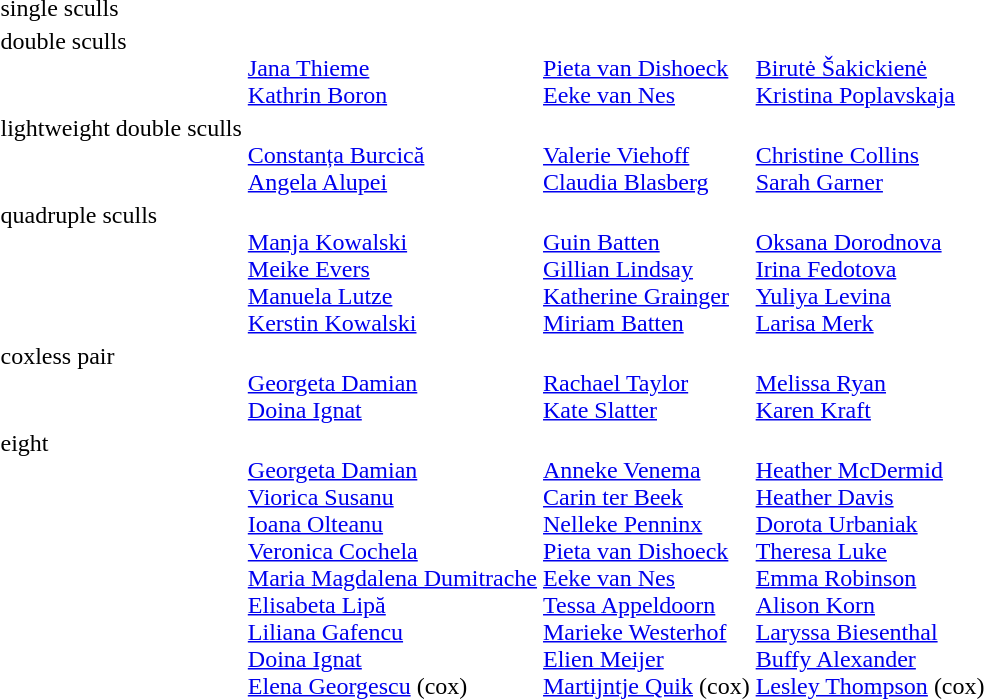<table>
<tr>
<td>single sculls<br></td>
<td></td>
<td></td>
<td></td>
</tr>
<tr valign="top">
<td>double sculls<br></td>
<td><br><a href='#'>Jana Thieme</a><br><a href='#'>Kathrin Boron</a></td>
<td><br><a href='#'>Pieta van Dishoeck</a><br><a href='#'>Eeke van Nes</a></td>
<td><br><a href='#'>Birutė Šakickienė</a><br><a href='#'>Kristina Poplavskaja</a></td>
</tr>
<tr valign="top">
<td>lightweight double sculls<br></td>
<td><br><a href='#'>Constanța Burcică</a><br><a href='#'>Angela Alupei</a></td>
<td><br><a href='#'>Valerie Viehoff</a><br><a href='#'>Claudia Blasberg</a></td>
<td><br><a href='#'>Christine Collins</a><br><a href='#'>Sarah Garner</a></td>
</tr>
<tr valign="top">
<td>quadruple sculls<br></td>
<td><br><a href='#'>Manja Kowalski</a><br><a href='#'>Meike Evers</a><br><a href='#'>Manuela Lutze</a><br><a href='#'>Kerstin Kowalski</a></td>
<td><br><a href='#'>Guin Batten</a><br><a href='#'>Gillian Lindsay</a><br><a href='#'>Katherine Grainger</a><br><a href='#'>Miriam Batten</a></td>
<td><br><a href='#'>Oksana Dorodnova</a><br><a href='#'>Irina Fedotova</a><br><a href='#'>Yuliya Levina</a><br><a href='#'>Larisa Merk</a></td>
</tr>
<tr valign="top">
<td>coxless pair<br></td>
<td><br><a href='#'>Georgeta Damian</a><br><a href='#'>Doina Ignat</a></td>
<td><br><a href='#'>Rachael Taylor</a><br><a href='#'>Kate Slatter</a></td>
<td><br><a href='#'>Melissa Ryan</a><br><a href='#'>Karen Kraft</a></td>
</tr>
<tr valign="top">
<td>eight<br></td>
<td><br><a href='#'>Georgeta Damian</a><br><a href='#'>Viorica Susanu</a><br><a href='#'>Ioana Olteanu</a><br><a href='#'>Veronica Cochela</a><br><a href='#'>Maria Magdalena Dumitrache</a><br><a href='#'>Elisabeta Lipă</a><br><a href='#'>Liliana Gafencu</a><br><a href='#'>Doina Ignat</a><br><a href='#'>Elena Georgescu</a> (cox)</td>
<td><br><a href='#'>Anneke Venema</a><br><a href='#'>Carin ter Beek</a><br><a href='#'>Nelleke Penninx</a><br><a href='#'>Pieta van Dishoeck</a><br><a href='#'>Eeke van Nes</a><br><a href='#'>Tessa Appeldoorn</a><br><a href='#'>Marieke Westerhof</a><br><a href='#'>Elien Meijer</a><br><a href='#'>Martijntje Quik</a> (cox)</td>
<td><br><a href='#'>Heather McDermid</a><br><a href='#'>Heather Davis</a><br><a href='#'>Dorota Urbaniak</a><br><a href='#'>Theresa Luke</a><br><a href='#'>Emma Robinson</a><br><a href='#'>Alison Korn</a><br><a href='#'>Laryssa Biesenthal</a><br><a href='#'>Buffy Alexander</a><br><a href='#'>Lesley Thompson</a> (cox)</td>
</tr>
</table>
